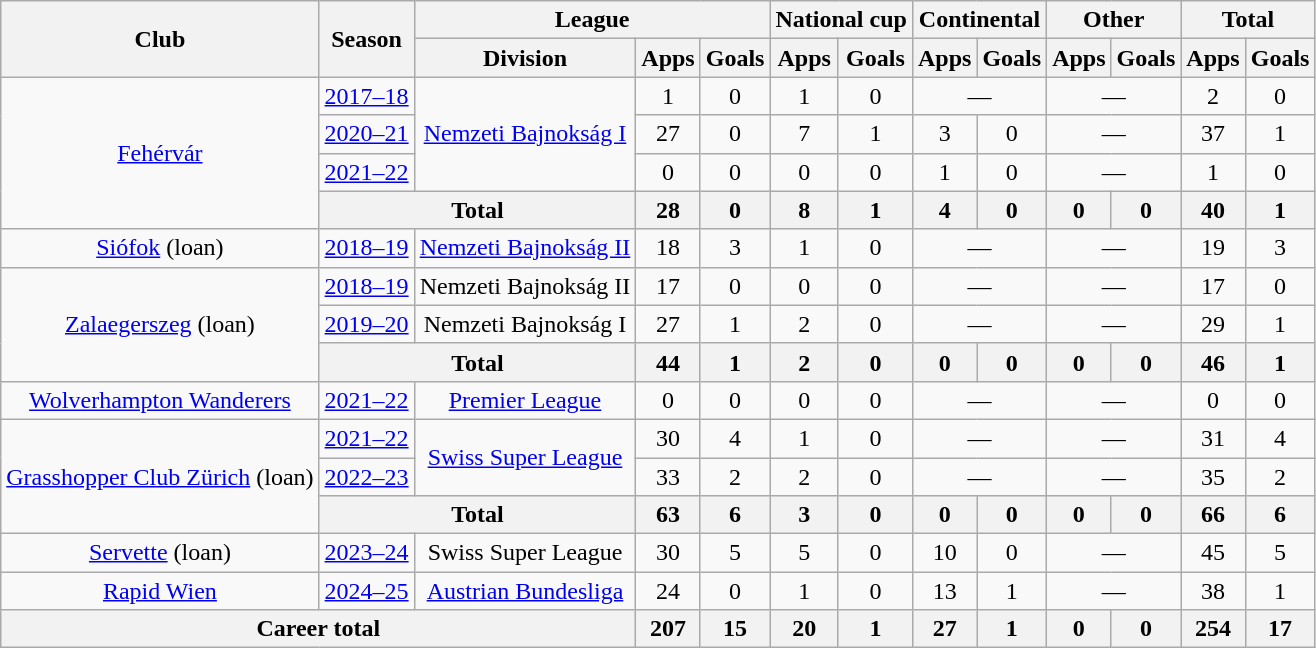<table class="wikitable" style="text-align:center">
<tr>
<th rowspan="2">Club</th>
<th rowspan="2">Season</th>
<th colspan="3">League</th>
<th colspan="2">National cup</th>
<th colspan="2">Continental</th>
<th colspan="2">Other</th>
<th colspan="2">Total</th>
</tr>
<tr>
<th>Division</th>
<th>Apps</th>
<th>Goals</th>
<th>Apps</th>
<th>Goals</th>
<th>Apps</th>
<th>Goals</th>
<th>Apps</th>
<th>Goals</th>
<th>Apps</th>
<th>Goals</th>
</tr>
<tr>
<td rowspan="4"><a href='#'>Fehérvár</a></td>
<td><a href='#'>2017–18</a></td>
<td rowspan="3"><a href='#'>Nemzeti Bajnokság I</a></td>
<td>1</td>
<td>0</td>
<td>1</td>
<td>0</td>
<td colspan="2">—</td>
<td colspan="2">—</td>
<td>2</td>
<td>0</td>
</tr>
<tr>
<td><a href='#'>2020–21</a></td>
<td>27</td>
<td>0</td>
<td>7</td>
<td>1</td>
<td>3</td>
<td>0</td>
<td colspan="2">—</td>
<td>37</td>
<td>1</td>
</tr>
<tr>
<td><a href='#'>2021–22</a></td>
<td>0</td>
<td>0</td>
<td>0</td>
<td>0</td>
<td>1</td>
<td>0</td>
<td colspan="2">—</td>
<td>1</td>
<td>0</td>
</tr>
<tr>
<th colspan="2">Total</th>
<th>28</th>
<th>0</th>
<th>8</th>
<th>1</th>
<th>4</th>
<th>0</th>
<th>0</th>
<th>0</th>
<th>40</th>
<th>1</th>
</tr>
<tr>
<td><a href='#'>Siófok</a> (loan)</td>
<td><a href='#'>2018–19</a></td>
<td><a href='#'>Nemzeti Bajnokság II</a></td>
<td>18</td>
<td>3</td>
<td>1</td>
<td>0</td>
<td colspan="2">—</td>
<td colspan="2">—</td>
<td>19</td>
<td>3</td>
</tr>
<tr>
<td rowspan="3"><a href='#'>Zalaegerszeg</a> (loan)</td>
<td><a href='#'>2018–19</a></td>
<td>Nemzeti Bajnokság II</td>
<td>17</td>
<td>0</td>
<td>0</td>
<td>0</td>
<td colspan="2">—</td>
<td colspan="2">—</td>
<td>17</td>
<td>0</td>
</tr>
<tr>
<td><a href='#'>2019–20</a></td>
<td>Nemzeti Bajnokság I</td>
<td>27</td>
<td>1</td>
<td>2</td>
<td>0</td>
<td colspan="2">—</td>
<td colspan="2">—</td>
<td>29</td>
<td>1</td>
</tr>
<tr>
<th colspan="2">Total</th>
<th>44</th>
<th>1</th>
<th>2</th>
<th>0</th>
<th>0</th>
<th>0</th>
<th>0</th>
<th>0</th>
<th>46</th>
<th>1</th>
</tr>
<tr>
<td><a href='#'>Wolverhampton Wanderers</a></td>
<td><a href='#'>2021–22</a></td>
<td><a href='#'>Premier League</a></td>
<td>0</td>
<td>0</td>
<td>0</td>
<td>0</td>
<td colspan="2">—</td>
<td colspan="2">—</td>
<td>0</td>
<td>0</td>
</tr>
<tr>
<td rowspan="3"><a href='#'>Grasshopper Club Zürich</a> (loan)</td>
<td><a href='#'>2021–22</a></td>
<td rowspan="2"><a href='#'>Swiss Super League</a></td>
<td>30</td>
<td>4</td>
<td>1</td>
<td>0</td>
<td colspan="2">—</td>
<td colspan="2">—</td>
<td>31</td>
<td>4</td>
</tr>
<tr>
<td><a href='#'>2022–23</a></td>
<td>33</td>
<td>2</td>
<td>2</td>
<td>0</td>
<td colspan="2">—</td>
<td colspan="2">—</td>
<td>35</td>
<td>2</td>
</tr>
<tr>
<th colspan="2">Total</th>
<th>63</th>
<th>6</th>
<th>3</th>
<th>0</th>
<th>0</th>
<th>0</th>
<th>0</th>
<th>0</th>
<th>66</th>
<th>6</th>
</tr>
<tr>
<td><a href='#'>Servette</a> (loan)</td>
<td><a href='#'>2023–24</a></td>
<td>Swiss Super League</td>
<td>30</td>
<td>5</td>
<td>5</td>
<td>0</td>
<td>10</td>
<td>0</td>
<td colspan="2">—</td>
<td>45</td>
<td>5</td>
</tr>
<tr>
<td><a href='#'>Rapid Wien</a></td>
<td><a href='#'>2024–25</a></td>
<td><a href='#'>Austrian Bundesliga</a></td>
<td>24</td>
<td>0</td>
<td>1</td>
<td>0</td>
<td>13</td>
<td>1</td>
<td colspan="2">—</td>
<td>38</td>
<td>1</td>
</tr>
<tr>
<th colspan="3">Career total</th>
<th>207</th>
<th>15</th>
<th>20</th>
<th>1</th>
<th>27</th>
<th>1</th>
<th>0</th>
<th>0</th>
<th>254</th>
<th>17</th>
</tr>
</table>
